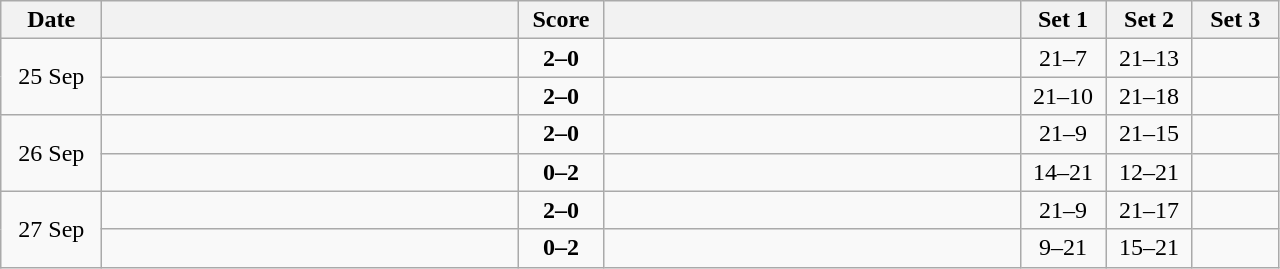<table class="wikitable" style="text-align: center;">
<tr>
<th width="60">Date</th>
<th align="right" width="270"></th>
<th width="50">Score</th>
<th align="left" width="270"></th>
<th width="50">Set 1</th>
<th width="50">Set 2</th>
<th width="50">Set 3</th>
</tr>
<tr>
<td rowspan=2>25 Sep</td>
<td align=left><strong></strong></td>
<td align=center><strong>2–0</strong></td>
<td align=left></td>
<td>21–7</td>
<td>21–13</td>
<td></td>
</tr>
<tr>
<td align=left><strong></strong></td>
<td align=center><strong>2–0</strong></td>
<td align=left></td>
<td>21–10</td>
<td>21–18</td>
<td></td>
</tr>
<tr>
<td rowspan=2>26 Sep</td>
<td align=left><strong></strong></td>
<td align=center><strong>2–0</strong></td>
<td align=left></td>
<td>21–9</td>
<td>21–15</td>
<td></td>
</tr>
<tr>
<td align=left></td>
<td align=center><strong>0–2</strong></td>
<td align=left><strong></strong></td>
<td>14–21</td>
<td>12–21</td>
<td></td>
</tr>
<tr>
<td rowspan=2>27 Sep</td>
<td align=left><strong></strong></td>
<td align=center><strong>2–0</strong></td>
<td align=left></td>
<td>21–9</td>
<td>21–17</td>
<td></td>
</tr>
<tr>
<td align=left></td>
<td align=center><strong>0–2</strong></td>
<td align=left><strong></strong></td>
<td>9–21</td>
<td>15–21</td>
<td></td>
</tr>
</table>
